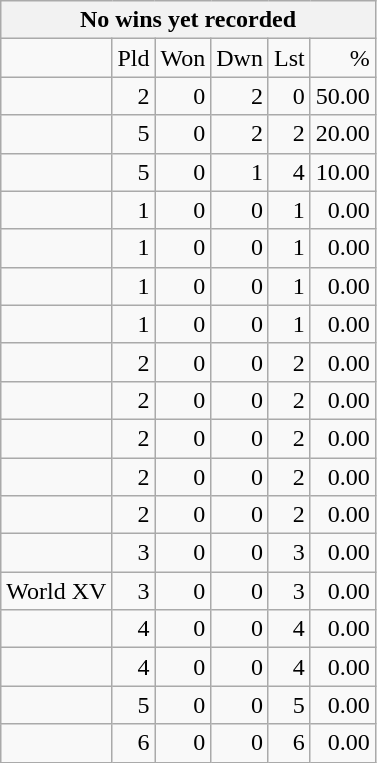<table class="wikitable" style="text-align:right">
<tr>
<th colspan=7>No wins yet recorded</th>
</tr>
<tr>
<td style="text-align:left"> </td>
<td>Pld</td>
<td>Won</td>
<td>Dwn</td>
<td>Lst</td>
<td>%</td>
</tr>
<tr>
<td style="text-align:left"></td>
<td>2</td>
<td>0</td>
<td>2</td>
<td>0</td>
<td>50.00</td>
</tr>
<tr>
<td style="text-align:left"></td>
<td>5</td>
<td>0</td>
<td>2</td>
<td>2</td>
<td>20.00</td>
</tr>
<tr>
<td style="text-align:left"></td>
<td>5</td>
<td>0</td>
<td>1</td>
<td>4</td>
<td>10.00</td>
</tr>
<tr>
<td style="text-align:left"></td>
<td>1</td>
<td>0</td>
<td>0</td>
<td>1</td>
<td>0.00</td>
</tr>
<tr>
<td style="text-align:left"></td>
<td>1</td>
<td>0</td>
<td>0</td>
<td>1</td>
<td>0.00</td>
</tr>
<tr>
<td style="text-align:left"></td>
<td>1</td>
<td>0</td>
<td>0</td>
<td>1</td>
<td>0.00</td>
</tr>
<tr>
<td style="text-align:left"></td>
<td>1</td>
<td>0</td>
<td>0</td>
<td>1</td>
<td>0.00</td>
</tr>
<tr>
<td style="text-align:left"></td>
<td>2</td>
<td>0</td>
<td>0</td>
<td>2</td>
<td>0.00</td>
</tr>
<tr>
<td style="text-align:left"></td>
<td>2</td>
<td>0</td>
<td>0</td>
<td>2</td>
<td>0.00</td>
</tr>
<tr>
<td style="text-align:left"></td>
<td>2</td>
<td>0</td>
<td>0</td>
<td>2</td>
<td>0.00</td>
</tr>
<tr>
<td style="text-align:left"></td>
<td>2</td>
<td>0</td>
<td>0</td>
<td>2</td>
<td>0.00</td>
</tr>
<tr>
<td style="text-align:left"></td>
<td>2</td>
<td>0</td>
<td>0</td>
<td>2</td>
<td>0.00</td>
</tr>
<tr>
<td style="text-align:left"></td>
<td>3</td>
<td>0</td>
<td>0</td>
<td>3</td>
<td>0.00</td>
</tr>
<tr>
<td style="text-align:left"> World XV</td>
<td>3</td>
<td>0</td>
<td>0</td>
<td>3</td>
<td>0.00</td>
</tr>
<tr>
<td style="text-align:left"></td>
<td>4</td>
<td>0</td>
<td>0</td>
<td>4</td>
<td>0.00</td>
</tr>
<tr>
<td style="text-align:left"></td>
<td>4</td>
<td>0</td>
<td>0</td>
<td>4</td>
<td>0.00</td>
</tr>
<tr>
<td style="text-align:left"></td>
<td>5</td>
<td>0</td>
<td>0</td>
<td>5</td>
<td>0.00</td>
</tr>
<tr>
<td style="text-align:left"></td>
<td>6</td>
<td>0</td>
<td>0</td>
<td>6</td>
<td>0.00</td>
</tr>
</table>
